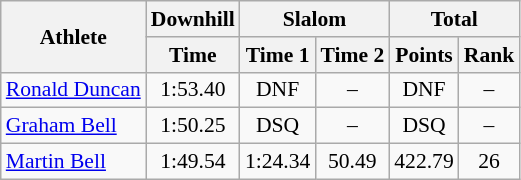<table class="wikitable" style="font-size:90%">
<tr>
<th rowspan="2">Athlete</th>
<th>Downhill</th>
<th colspan="2">Slalom</th>
<th colspan="2">Total</th>
</tr>
<tr>
<th>Time</th>
<th>Time 1</th>
<th>Time 2</th>
<th>Points</th>
<th>Rank</th>
</tr>
<tr>
<td><a href='#'>Ronald Duncan</a></td>
<td align="center">1:53.40</td>
<td align="center">DNF</td>
<td align="center">–</td>
<td align="center">DNF</td>
<td align="center">–</td>
</tr>
<tr>
<td><a href='#'>Graham Bell</a></td>
<td align="center">1:50.25</td>
<td align="center">DSQ</td>
<td align="center">–</td>
<td align="center">DSQ</td>
<td align="center">–</td>
</tr>
<tr>
<td><a href='#'>Martin Bell</a></td>
<td align="center">1:49.54</td>
<td align="center">1:24.34</td>
<td align="center">50.49</td>
<td align="center">422.79</td>
<td align="center">26</td>
</tr>
</table>
